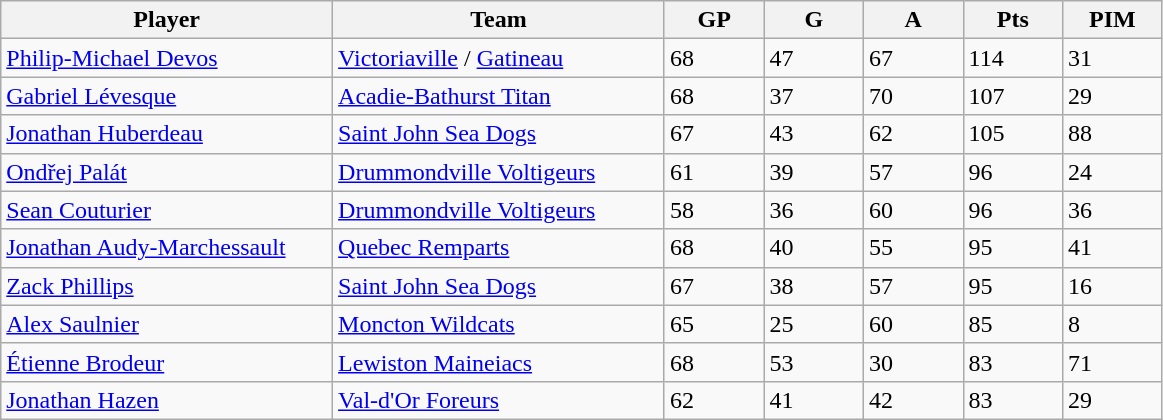<table class="wikitable sortable">
<tr>
<th width=25%>Player</th>
<th width=25%>Team</th>
<th width=7.5%>GP</th>
<th width=7.5%>G</th>
<th width=7.5%>A</th>
<th width=7.5%>Pts</th>
<th width=7.5%>PIM</th>
</tr>
<tr>
<td><a href='#'>Philip-Michael Devos</a></td>
<td><a href='#'>Victoriaville</a> / <a href='#'>Gatineau</a></td>
<td>68</td>
<td>47</td>
<td>67</td>
<td>114</td>
<td>31</td>
</tr>
<tr>
<td><a href='#'>Gabriel Lévesque</a></td>
<td><a href='#'>Acadie-Bathurst Titan</a></td>
<td>68</td>
<td>37</td>
<td>70</td>
<td>107</td>
<td>29</td>
</tr>
<tr>
<td><a href='#'>Jonathan Huberdeau</a></td>
<td><a href='#'>Saint John Sea Dogs</a></td>
<td>67</td>
<td>43</td>
<td>62</td>
<td>105</td>
<td>88</td>
</tr>
<tr>
<td><a href='#'>Ondřej Palát</a></td>
<td><a href='#'>Drummondville Voltigeurs</a></td>
<td>61</td>
<td>39</td>
<td>57</td>
<td>96</td>
<td>24</td>
</tr>
<tr>
<td><a href='#'>Sean Couturier</a></td>
<td><a href='#'>Drummondville Voltigeurs</a></td>
<td>58</td>
<td>36</td>
<td>60</td>
<td>96</td>
<td>36</td>
</tr>
<tr>
<td><a href='#'>Jonathan Audy-Marchessault</a></td>
<td><a href='#'>Quebec Remparts</a></td>
<td>68</td>
<td>40</td>
<td>55</td>
<td>95</td>
<td>41</td>
</tr>
<tr>
<td><a href='#'>Zack Phillips</a></td>
<td><a href='#'>Saint John Sea Dogs</a></td>
<td>67</td>
<td>38</td>
<td>57</td>
<td>95</td>
<td>16</td>
</tr>
<tr>
<td><a href='#'>Alex Saulnier</a></td>
<td><a href='#'>Moncton Wildcats</a></td>
<td>65</td>
<td>25</td>
<td>60</td>
<td>85</td>
<td>8</td>
</tr>
<tr>
<td><a href='#'>Étienne Brodeur</a></td>
<td><a href='#'>Lewiston Maineiacs</a></td>
<td>68</td>
<td>53</td>
<td>30</td>
<td>83</td>
<td>71</td>
</tr>
<tr>
<td><a href='#'>Jonathan Hazen</a></td>
<td><a href='#'>Val-d'Or Foreurs</a></td>
<td>62</td>
<td>41</td>
<td>42</td>
<td>83</td>
<td>29</td>
</tr>
</table>
